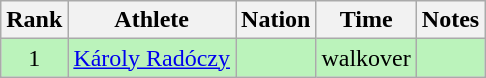<table class="wikitable sortable" style="text-align:center">
<tr>
<th>Rank</th>
<th>Athlete</th>
<th>Nation</th>
<th>Time</th>
<th>Notes</th>
</tr>
<tr bgcolor=bbf3bb>
<td>1</td>
<td align=left><a href='#'>Károly Radóczy</a></td>
<td align=left></td>
<td>walkover</td>
<td></td>
</tr>
</table>
